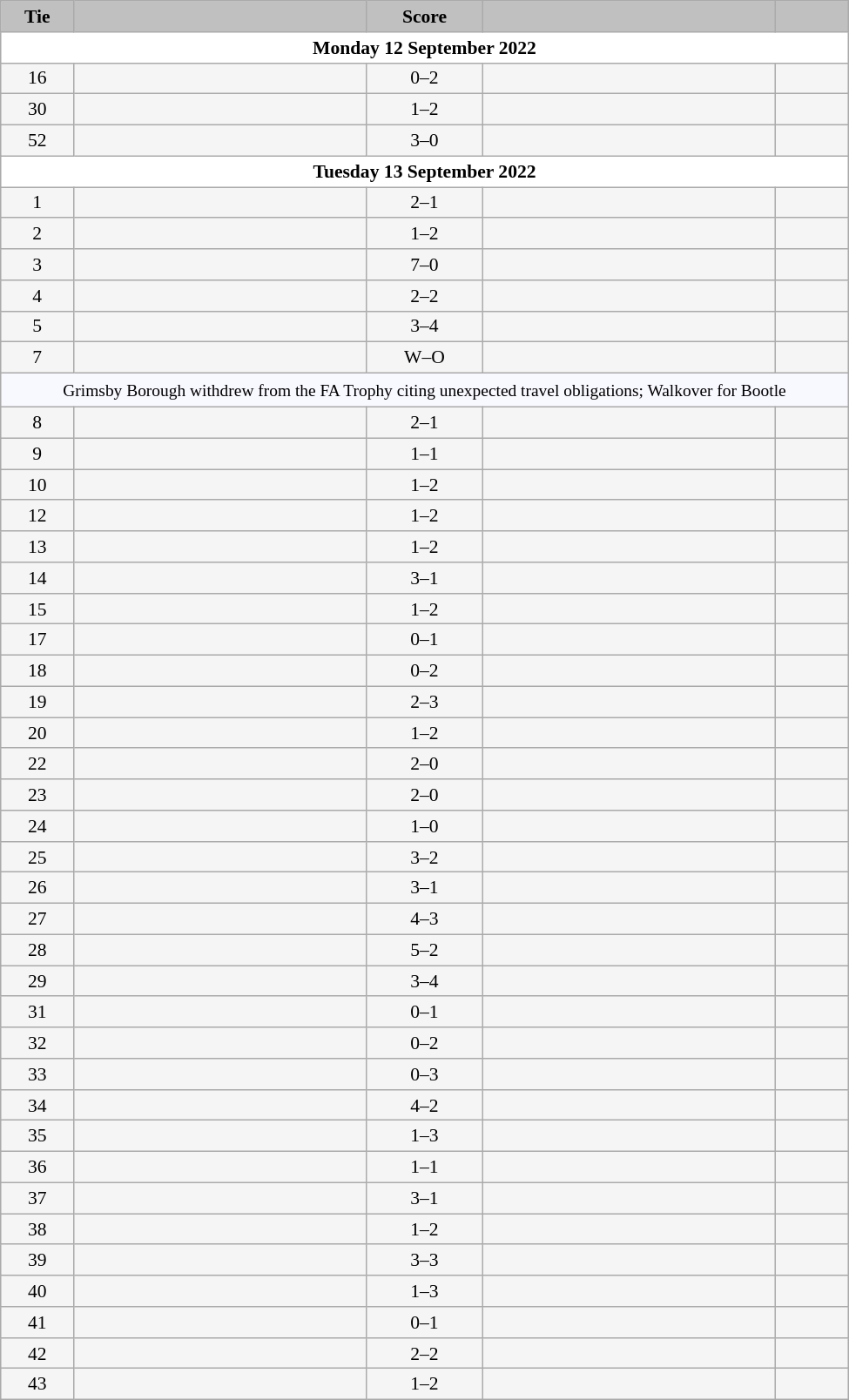<table class="wikitable" style="width: 650px; background:WhiteSmoke; text-align:center; font-size:90%">
<tr>
<td scope="col" style="width:  7.50%; background:silver;"><strong>Tie</strong></td>
<td scope="col" style="width: 30.00%; background:silver;"></td>
<td scope="col" style="width: 12.00%; background:silver;"><strong>Score</strong></td>
<td scope="col" style="width: 30.00%; background:silver;"></td>
<td scope="col" style="width:  7.50%; background:silver;"></td>
</tr>
<tr>
<td colspan="5" style= background:White><strong>Monday 12 September 2022</strong></td>
</tr>
<tr>
<td>16</td>
<td></td>
<td> 0–2</td>
<td></td>
<td></td>
</tr>
<tr>
<td>30</td>
<td></td>
<td> 1–2</td>
<td></td>
<td></td>
</tr>
<tr>
<td>52</td>
<td></td>
<td> 3–0</td>
<td></td>
<td></td>
</tr>
<tr>
<td colspan="5" style= background:White><strong>Tuesday 13 September 2022</strong></td>
</tr>
<tr>
<td>1</td>
<td></td>
<td> 2–1</td>
<td></td>
<td></td>
</tr>
<tr>
<td>2</td>
<td></td>
<td> 1–2</td>
<td></td>
<td></td>
</tr>
<tr>
<td>3</td>
<td></td>
<td> 7–0</td>
<td></td>
<td></td>
</tr>
<tr>
<td>4</td>
<td></td>
<td> 2–2 </td>
<td></td>
<td></td>
</tr>
<tr>
<td>5</td>
<td></td>
<td> 3–4</td>
<td></td>
<td></td>
</tr>
<tr>
<td>7</td>
<td></td>
<td>W–O</td>
<td></td>
<td></td>
</tr>
<tr>
<td colspan="5" style="background:GhostWhite; height:20px; text-align:center; font-size:90%">Grimsby Borough withdrew from the FA Trophy citing unexpected travel obligations; Walkover for Bootle</td>
</tr>
<tr>
<td>8</td>
<td></td>
<td> 2–1</td>
<td></td>
<td></td>
</tr>
<tr>
<td>9</td>
<td></td>
<td> 1–1 </td>
<td></td>
<td></td>
</tr>
<tr>
<td>10</td>
<td></td>
<td> 1–2</td>
<td></td>
<td></td>
</tr>
<tr>
<td>12</td>
<td></td>
<td> 1–2</td>
<td></td>
<td></td>
</tr>
<tr>
<td>13</td>
<td></td>
<td> 1–2</td>
<td></td>
<td></td>
</tr>
<tr>
<td>14</td>
<td></td>
<td> 3–1</td>
<td></td>
<td></td>
</tr>
<tr>
<td>15</td>
<td></td>
<td> 1–2</td>
<td></td>
<td></td>
</tr>
<tr>
<td>17</td>
<td></td>
<td> 0–1</td>
<td></td>
<td></td>
</tr>
<tr>
<td>18</td>
<td></td>
<td> 0–2</td>
<td></td>
<td></td>
</tr>
<tr>
<td>19</td>
<td></td>
<td> 2–3</td>
<td></td>
<td></td>
</tr>
<tr>
<td>20</td>
<td></td>
<td> 1–2</td>
<td></td>
<td></td>
</tr>
<tr>
<td>22</td>
<td></td>
<td> 2–0</td>
<td></td>
<td></td>
</tr>
<tr>
<td>23</td>
<td></td>
<td> 2–0</td>
<td></td>
<td></td>
</tr>
<tr>
<td>24</td>
<td></td>
<td>1–0</td>
<td></td>
<td></td>
</tr>
<tr>
<td>25</td>
<td></td>
<td>3–2</td>
<td></td>
<td></td>
</tr>
<tr>
<td>26</td>
<td></td>
<td>3–1</td>
<td></td>
<td></td>
</tr>
<tr>
<td>27</td>
<td></td>
<td>4–3</td>
<td></td>
<td></td>
</tr>
<tr>
<td>28</td>
<td></td>
<td>5–2</td>
<td></td>
<td></td>
</tr>
<tr>
<td>29</td>
<td></td>
<td>3–4</td>
<td></td>
<td></td>
</tr>
<tr>
<td>31</td>
<td></td>
<td>0–1</td>
<td></td>
<td></td>
</tr>
<tr>
<td>32</td>
<td></td>
<td>0–2</td>
<td></td>
<td></td>
</tr>
<tr>
<td>33</td>
<td></td>
<td>0–3</td>
<td></td>
<td></td>
</tr>
<tr>
<td>34</td>
<td></td>
<td>4–2</td>
<td></td>
<td></td>
</tr>
<tr>
<td>35</td>
<td></td>
<td>1–3</td>
<td></td>
<td></td>
</tr>
<tr>
<td>36</td>
<td></td>
<td>1–1 </td>
<td></td>
<td></td>
</tr>
<tr>
<td>37</td>
<td></td>
<td>3–1</td>
<td></td>
<td></td>
</tr>
<tr>
<td>38</td>
<td></td>
<td>1–2</td>
<td></td>
<td></td>
</tr>
<tr>
<td>39</td>
<td></td>
<td>3–3 </td>
<td></td>
<td></td>
</tr>
<tr>
<td>40</td>
<td></td>
<td>1–3</td>
<td></td>
<td></td>
</tr>
<tr>
<td>41</td>
<td></td>
<td>0–1</td>
<td></td>
<td></td>
</tr>
<tr>
<td>42</td>
<td></td>
<td>2–2 </td>
<td></td>
<td></td>
</tr>
<tr>
<td>43</td>
<td></td>
<td>1–2</td>
<td></td>
<td></td>
</tr>
</table>
